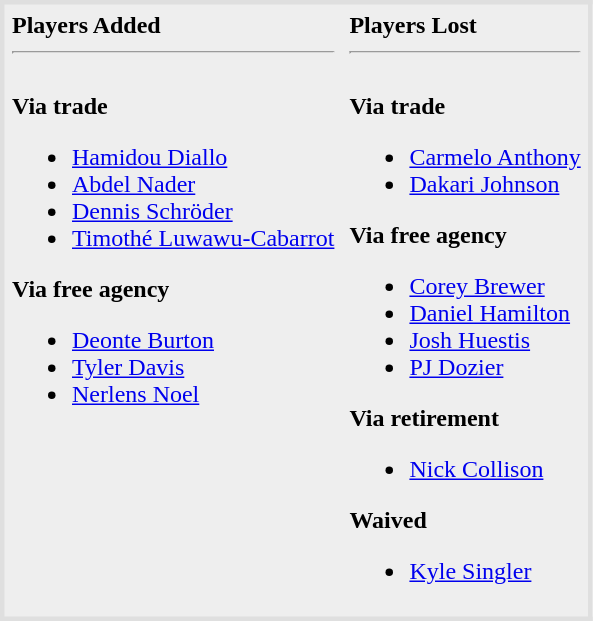<table style="border-collapse:collapse; background-color:#eeeeee" bordercolor="#DFDFDF" cellpadding="5">
<tr>
<td valign="top"><strong>Players Added</strong> <hr><br>
<strong>Via trade</strong><ul><li><a href='#'>Hamidou Diallo</a><br></li><li><a href='#'>Abdel Nader</a></li><li><a href='#'>Dennis Schröder</a></li><li><a href='#'>Timothé Luwawu-Cabarrot</a></li></ul><strong>Via free agency</strong><ul><li><a href='#'>Deonte Burton</a></li><li><a href='#'>Tyler Davis</a></li><li><a href='#'>Nerlens Noel</a></li></ul></td>
<td valign="top"><strong>Players Lost</strong> <hr><br><strong>Via trade</strong><ul><li><a href='#'>Carmelo Anthony</a></li><li><a href='#'>Dakari Johnson</a></li></ul><strong>Via free agency</strong><ul><li><a href='#'>Corey Brewer</a></li><li><a href='#'>Daniel Hamilton</a></li><li><a href='#'>Josh Huestis</a></li><li><a href='#'>PJ Dozier</a></li></ul><strong>Via retirement</strong><ul><li><a href='#'>Nick Collison</a></li></ul><strong>Waived</strong><ul><li><a href='#'>Kyle Singler</a></li></ul></td>
</tr>
</table>
